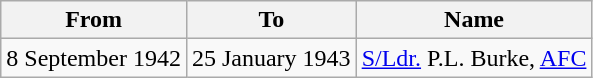<table class="wikitable">
<tr>
<th>From</th>
<th>To</th>
<th>Name</th>
</tr>
<tr>
<td>8 September 1942</td>
<td>25 January 1943</td>
<td><a href='#'>S/Ldr.</a> P.L. Burke, <a href='#'>AFC</a></td>
</tr>
</table>
